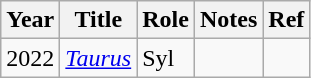<table class="wikitable">
<tr>
<th>Year</th>
<th>Title</th>
<th>Role</th>
<th>Notes</th>
<th>Ref</th>
</tr>
<tr>
<td>2022</td>
<td><em><a href='#'>Taurus</a></em></td>
<td>Syl</td>
<td></td>
<td></td>
</tr>
</table>
